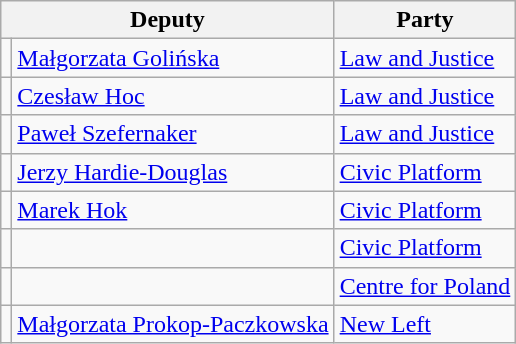<table class="wikitable">
<tr>
<th colspan=2>Deputy</th>
<th>Party</th>
</tr>
<tr>
<td></td>
<td><a href='#'>Małgorzata Golińska</a></td>
<td><a href='#'>Law and Justice</a></td>
</tr>
<tr>
<td></td>
<td><a href='#'>Czesław Hoc</a></td>
<td><a href='#'>Law and Justice</a></td>
</tr>
<tr>
<td></td>
<td><a href='#'>Paweł Szefernaker</a></td>
<td><a href='#'>Law and Justice</a></td>
</tr>
<tr>
<td></td>
<td><a href='#'>Jerzy Hardie-Douglas</a></td>
<td><a href='#'>Civic Platform</a></td>
</tr>
<tr>
<td></td>
<td><a href='#'>Marek Hok</a></td>
<td><a href='#'>Civic Platform</a></td>
</tr>
<tr>
<td></td>
<td></td>
<td><a href='#'>Civic Platform</a></td>
</tr>
<tr>
<td></td>
<td></td>
<td><a href='#'>Centre for Poland</a></td>
</tr>
<tr>
<td></td>
<td><a href='#'>Małgorzata Prokop-Paczkowska</a></td>
<td><a href='#'>New Left</a></td>
</tr>
</table>
